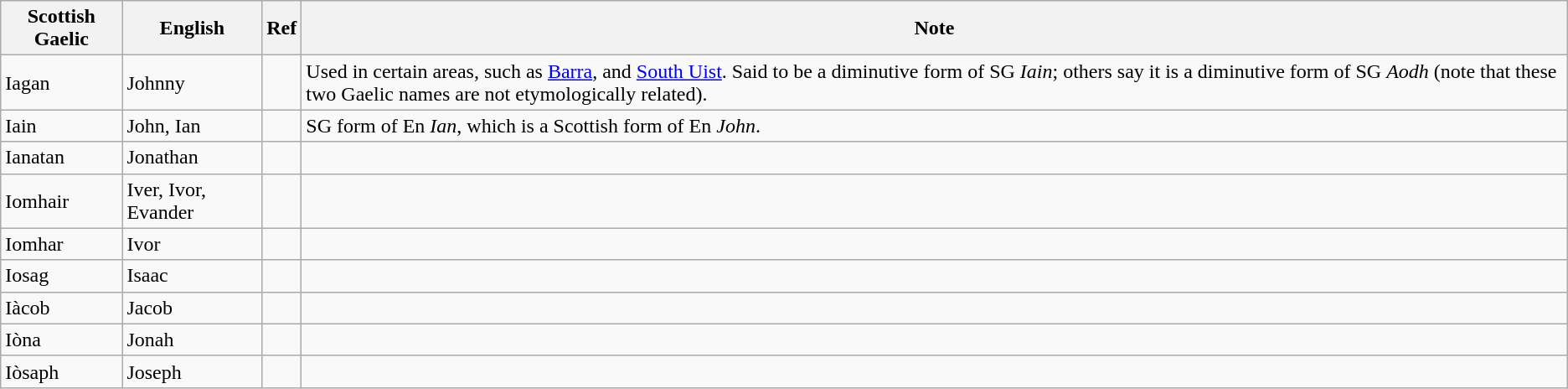<table class="wikitable sortable">
<tr>
<th><strong>Scottish Gaelic</strong></th>
<th><strong>English</strong></th>
<th><strong>Ref</strong></th>
<th><strong>Note</strong></th>
</tr>
<tr>
<td>Iagan</td>
<td>Johnny</td>
<td></td>
<td>Used in certain areas, such as <a href='#'>Barra</a>, and <a href='#'>South Uist</a>. Said to be a diminutive form of SG <em>Iain</em>; others say it is a diminutive form of SG <em>Aodh</em> (note that these two Gaelic names are not etymologically related).</td>
</tr>
<tr>
<td>Iain</td>
<td>John, Ian</td>
<td></td>
<td>SG form of En <em>Ian</em>, which is a Scottish form of En <em>John</em>.</td>
</tr>
<tr>
<td>Ianatan</td>
<td>Jonathan</td>
<td></td>
<td></td>
</tr>
<tr>
<td>Iomhair</td>
<td>Iver, Ivor, Evander</td>
<td></td>
<td></td>
</tr>
<tr>
<td>Iomhar</td>
<td>Ivor</td>
<td></td>
<td></td>
</tr>
<tr>
<td>Iosag</td>
<td>Isaac</td>
<td></td>
<td></td>
</tr>
<tr>
<td>Iàcob</td>
<td>Jacob</td>
<td></td>
<td></td>
</tr>
<tr>
<td>Iòna</td>
<td>Jonah</td>
<td></td>
<td></td>
</tr>
<tr>
<td>Iòsaph</td>
<td>Joseph</td>
<td></td>
<td></td>
</tr>
</table>
